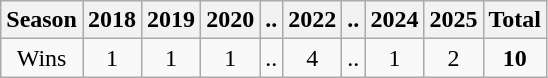<table class="wikitable">
<tr>
<th>Season</th>
<th>2018</th>
<th>2019</th>
<th>2020</th>
<th>..</th>
<th>2022</th>
<th>..</th>
<th>2024</th>
<th>2025</th>
<th><strong>Total</strong></th>
</tr>
<tr align="center">
<td>Wins</td>
<td>1</td>
<td>1</td>
<td>1</td>
<td>..</td>
<td>4</td>
<td>..</td>
<td>1</td>
<td>2</td>
<td><strong>10</strong></td>
</tr>
</table>
